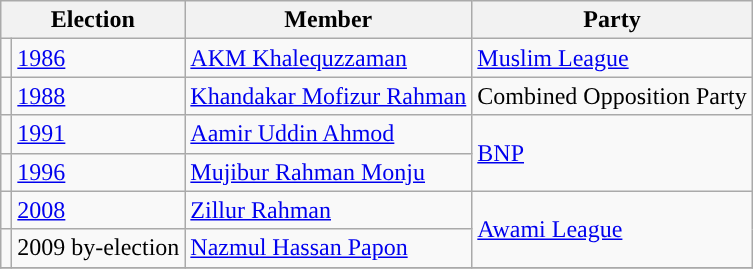<table class="wikitable">
<tr>
<th colspan="2">Election</th>
<th>Member</th>
<th>Party</th>
</tr>
<tr>
<td style="background-color:"></td>
<td><a href='#'>1986</a></td>
<td><a href='#'>AKM Khalequzzaman</a></td>
<td><a href='#'>Muslim League</a></td>
</tr>
<tr>
<td></td>
<td><a href='#'>1988</a></td>
<td><a href='#'>Khandakar Mofizur Rahman</a></td>
<td>Combined Opposition Party</td>
</tr>
<tr>
<td style="background-color:"></td>
<td><a href='#'>1991</a></td>
<td><a href='#'>Aamir Uddin Ahmod</a></td>
<td rowspan="2"><a href='#'>BNP</a></td>
</tr>
<tr>
<td style="background-color:"></td>
<td><a href='#'>1996</a></td>
<td><a href='#'>Mujibur Rahman Monju</a></td>
</tr>
<tr>
<td style="background-color:"></td>
<td><a href='#'>2008</a></td>
<td><a href='#'>Zillur Rahman</a></td>
<td rowspan="2"><a href='#'>Awami League</a></td>
</tr>
<tr>
<td style="background-color:"></td>
<td>2009 by-election</td>
<td><a href='#'>Nazmul Hassan Papon</a></td>
</tr>
<tr>
</tr>
</table>
